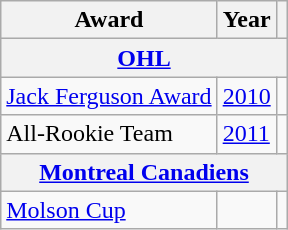<table class="wikitable">
<tr>
<th>Award</th>
<th>Year</th>
<th></th>
</tr>
<tr>
<th colspan="3"><a href='#'>OHL</a></th>
</tr>
<tr>
<td><a href='#'>Jack Ferguson Award</a></td>
<td><a href='#'>2010</a></td>
<td></td>
</tr>
<tr>
<td>All-Rookie Team</td>
<td><a href='#'>2011</a></td>
<td></td>
</tr>
<tr>
<th colspan="3"><a href='#'>Montreal Canadiens</a></th>
</tr>
<tr>
<td><a href='#'>Molson Cup</a></td>
<td></td>
<td></td>
</tr>
</table>
